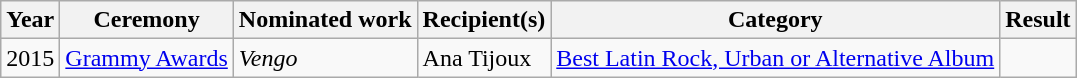<table class="wikitable">
<tr>
<th>Year</th>
<th>Ceremony</th>
<th>Nominated work</th>
<th>Recipient(s)</th>
<th>Category</th>
<th>Result</th>
</tr>
<tr>
<td>2015</td>
<td><a href='#'>Grammy Awards</a></td>
<td><em>Vengo</em></td>
<td>Ana Tijoux</td>
<td><a href='#'>Best Latin Rock, Urban or Alternative Album</a></td>
<td></td>
</tr>
</table>
